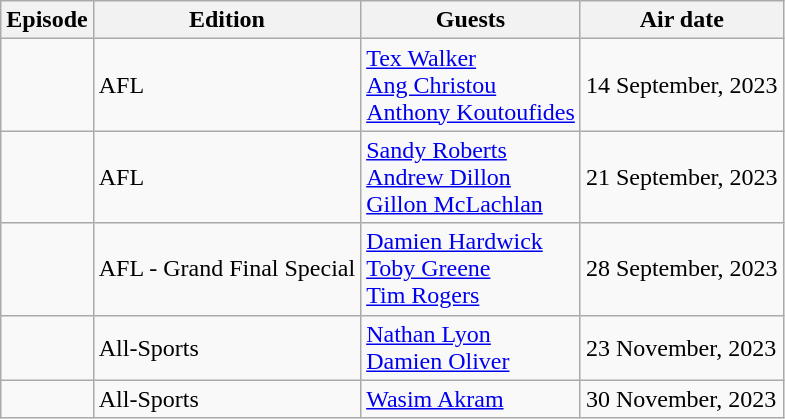<table class="wikitable">
<tr>
<th>Episode</th>
<th>Edition</th>
<th>Guests</th>
<th>Air date</th>
</tr>
<tr>
<td></td>
<td>AFL</td>
<td><a href='#'>Tex Walker</a><br><a href='#'>Ang Christou</a><br><a href='#'>Anthony Koutoufides</a></td>
<td>14 September, 2023</td>
</tr>
<tr>
<td></td>
<td>AFL</td>
<td><a href='#'>Sandy Roberts</a><br><a href='#'>Andrew Dillon</a><br><a href='#'>Gillon McLachlan</a></td>
<td>21 September, 2023</td>
</tr>
<tr>
<td></td>
<td>AFL - Grand Final Special</td>
<td><a href='#'>Damien Hardwick</a><br><a href='#'>Toby Greene</a><br><a href='#'>Tim Rogers</a></td>
<td>28 September, 2023</td>
</tr>
<tr>
<td></td>
<td>All-Sports</td>
<td><a href='#'>Nathan Lyon</a><br><a href='#'>Damien Oliver</a></td>
<td>23 November, 2023</td>
</tr>
<tr>
<td></td>
<td>All-Sports</td>
<td><a href='#'>Wasim Akram</a></td>
<td>30 November, 2023</td>
</tr>
</table>
